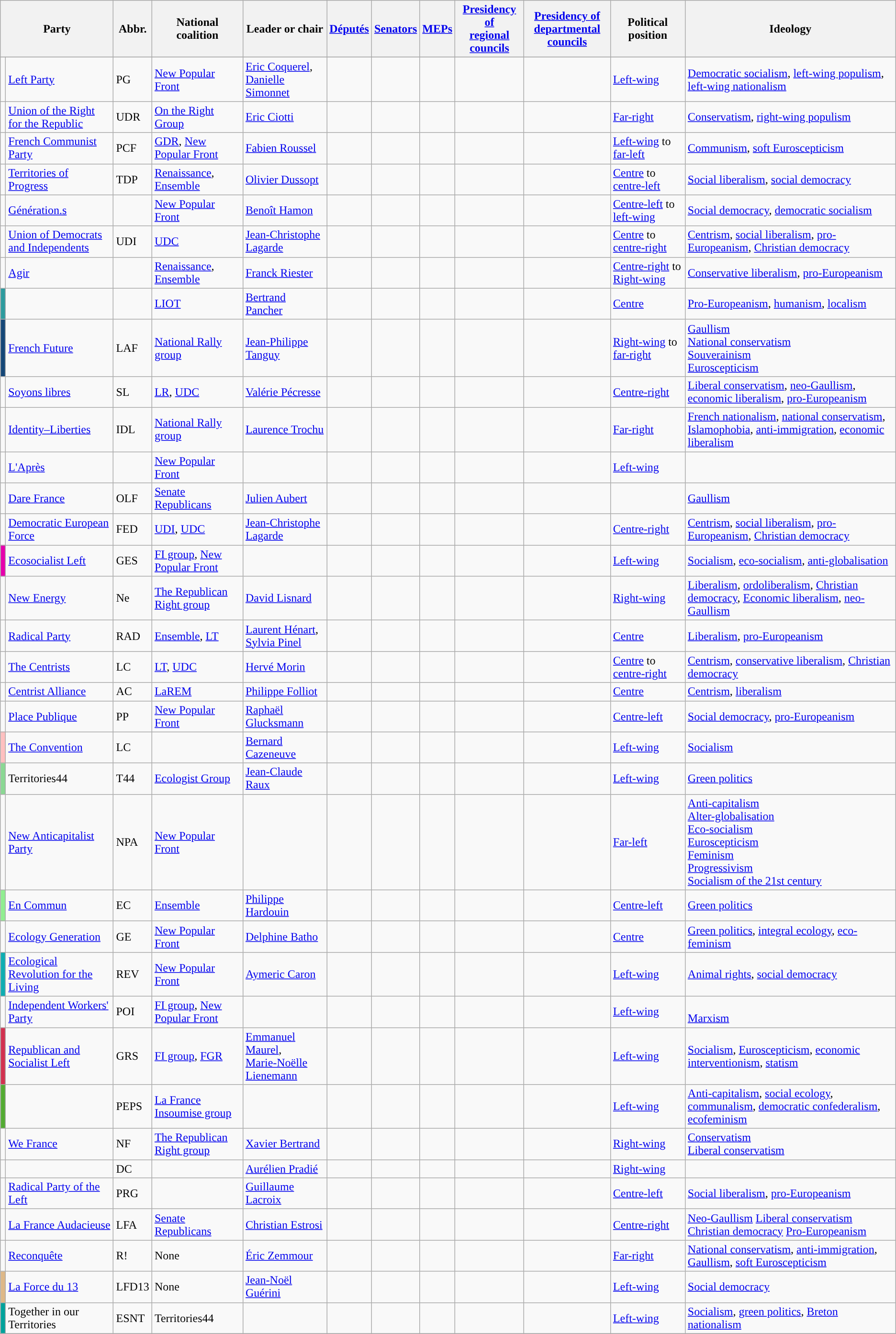<table class="wikitable">
<tr>
<th colspan="2">Party</th>
<th>Abbr.</th>
<th>National<br>coalition</th>
<th>Leader or chair</th>
<th><a href='#'>Députés</a></th>
<th><a href='#'>Senators</a></th>
<th><a href='#'>MEPs</a></th>
<th><a href='#'>Presidency of<br>regional councils</a></th>
<th><a href='#'>Presidency of<br>departmental councils</a></th>
<th>Political<br>position</th>
<th>Ideology</th>
</tr>
<tr>
</tr>
<tr>
<td style="background:"></td>
<td><a href='#'>Left Party</a></td>
<td>PG</td>
<td><a href='#'>New Popular Front</a></td>
<td><a href='#'>Eric Coquerel</a>,<br><a href='#'>Danielle Simonnet</a></td>
<td></td>
<td></td>
<td></td>
<td></td>
<td></td>
<td><a href='#'>Left-wing</a></td>
<td><a href='#'>Democratic socialism</a>, <a href='#'>left-wing populism</a>, <a href='#'>left-wing nationalism</a></td>
</tr>
<tr>
<td style="background:"></td>
<td><a href='#'>Union of the Right for the Republic</a></td>
<td>UDR</td>
<td><a href='#'>On the Right Group</a></td>
<td><a href='#'>Eric Ciotti</a></td>
<td></td>
<td></td>
<td></td>
<td></td>
<td></td>
<td><a href='#'>Far-right</a></td>
<td><a href='#'>Conservatism</a>, <a href='#'>right-wing populism</a></td>
</tr>
<tr>
<td style="background:"></td>
<td><a href='#'>French Communist Party</a></td>
<td>PCF</td>
<td><a href='#'>GDR</a>, <a href='#'>New Popular Front</a></td>
<td><a href='#'>Fabien Roussel</a></td>
<td></td>
<td></td>
<td></td>
<td></td>
<td></td>
<td><a href='#'>Left-wing</a> to <a href='#'>far-left</a></td>
<td><a href='#'>Communism</a>, <a href='#'>soft Euroscepticism</a></td>
</tr>
<tr>
<td style="background:"></td>
<td><a href='#'>Territories of Progress</a></td>
<td>TDP</td>
<td><a href='#'>Renaissance</a>, <a href='#'>Ensemble</a></td>
<td><a href='#'>Olivier Dussopt</a></td>
<td></td>
<td></td>
<td></td>
<td></td>
<td></td>
<td><a href='#'>Centre</a> to <a href='#'>centre-left</a></td>
<td><a href='#'>Social liberalism</a>, <a href='#'>social democracy</a></td>
</tr>
<tr>
<td style="background:"></td>
<td><a href='#'>Génération.s</a></td>
<td></td>
<td><a href='#'>New Popular Front</a></td>
<td><a href='#'>Benoît Hamon</a></td>
<td></td>
<td></td>
<td></td>
<td></td>
<td></td>
<td><a href='#'>Centre-left</a> to <a href='#'>left-wing</a></td>
<td><a href='#'>Social democracy</a>, <a href='#'>democratic socialism</a></td>
</tr>
<tr>
<td style="background:"></td>
<td><a href='#'>Union of Democrats and Independents</a></td>
<td>UDI</td>
<td><a href='#'>UDC</a></td>
<td><a href='#'>Jean-Christophe Lagarde</a></td>
<td></td>
<td></td>
<td></td>
<td></td>
<td></td>
<td><a href='#'>Centre</a> to <a href='#'>centre-right</a></td>
<td><a href='#'>Centrism</a>, <a href='#'>social liberalism</a>, <a href='#'>pro-Europeanism</a>, <a href='#'>Christian democracy</a></td>
</tr>
<tr>
<td style="background:"></td>
<td><a href='#'>Agir</a></td>
<td></td>
<td><a href='#'>Renaissance</a>, <a href='#'>Ensemble</a></td>
<td><a href='#'>Franck Riester</a></td>
<td></td>
<td></td>
<td></td>
<td></td>
<td></td>
<td><a href='#'>Centre-right</a> to <a href='#'>Right-wing</a></td>
<td><a href='#'>Conservative liberalism</a>, <a href='#'>pro-Europeanism</a></td>
</tr>
<tr>
<td style="background:#2d9b9e;"></td>
<td></td>
<td></td>
<td><a href='#'>LIOT</a></td>
<td><a href='#'>Bertrand Pancher</a></td>
<td></td>
<td></td>
<td></td>
<td></td>
<td></td>
<td><a href='#'>Centre</a></td>
<td><a href='#'>Pro-Europeanism</a>, <a href='#'>humanism</a>, <a href='#'>localism</a></td>
</tr>
<tr>
<td style="background:#154778;"></td>
<td><a href='#'>French Future</a></td>
<td>LAF</td>
<td><a href='#'>National Rally group</a></td>
<td><a href='#'>Jean-Philippe Tanguy</a></td>
<td></td>
<td></td>
<td></td>
<td></td>
<td></td>
<td><a href='#'>Right-wing</a> to <a href='#'>far-right</a></td>
<td><a href='#'>Gaullism</a><br><a href='#'>National conservatism</a><br><a href='#'>Souverainism</a><br><a href='#'>Euroscepticism</a></td>
</tr>
<tr>
<td style="background:"></td>
<td><a href='#'>Soyons libres</a></td>
<td>SL</td>
<td><a href='#'>LR</a>, <a href='#'>UDC</a></td>
<td><a href='#'>Valérie Pécresse</a></td>
<td></td>
<td></td>
<td></td>
<td></td>
<td></td>
<td><a href='#'>Centre-right</a></td>
<td><a href='#'>Liberal conservatism</a>, <a href='#'>neo-Gaullism</a>, <a href='#'>economic liberalism</a>, <a href='#'>pro-Europeanism</a></td>
</tr>
<tr>
<td style="background:"></td>
<td><a href='#'>Identity–Liberties</a></td>
<td>IDL</td>
<td><a href='#'>National Rally group</a></td>
<td><a href='#'>Laurence Trochu</a></td>
<td></td>
<td></td>
<td></td>
<td></td>
<td></td>
<td><a href='#'>Far-right</a></td>
<td><a href='#'>French nationalism</a>, <a href='#'>national conservatism</a>, <a href='#'>Islamophobia</a>, <a href='#'>anti-immigration</a>, <a href='#'>economic liberalism</a></td>
</tr>
<tr>
<td style="background:"></td>
<td><a href='#'>L'Après</a></td>
<td></td>
<td><a href='#'>New Popular Front</a></td>
<td></td>
<td></td>
<td></td>
<td></td>
<td></td>
<td></td>
<td><a href='#'>Left-wing</a></td>
<td></td>
</tr>
<tr>
<td style="background:"></td>
<td><a href='#'>Dare France</a></td>
<td>OLF</td>
<td><a href='#'>Senate Republicans</a></td>
<td><a href='#'>Julien Aubert</a></td>
<td></td>
<td></td>
<td></td>
<td></td>
<td></td>
<td></td>
<td><a href='#'>Gaullism</a></td>
</tr>
<tr>
<td style="background:"></td>
<td><a href='#'>Democratic European Force</a></td>
<td>FED</td>
<td><a href='#'>UDI</a>, <a href='#'>UDC</a></td>
<td><a href='#'>Jean-Christophe Lagarde</a></td>
<td></td>
<td></td>
<td></td>
<td></td>
<td></td>
<td><a href='#'>Centre-right</a></td>
<td><a href='#'>Centrism</a>, <a href='#'>social liberalism</a>, <a href='#'>pro-Europeanism</a>, <a href='#'>Christian democracy</a></td>
</tr>
<tr>
<td style="background:#e600ac;"></td>
<td><a href='#'>Ecosocialist Left</a></td>
<td>GES</td>
<td><a href='#'>FI group</a>, <a href='#'>New Popular Front</a></td>
<td></td>
<td></td>
<td></td>
<td></td>
<td></td>
<td></td>
<td><a href='#'>Left-wing</a></td>
<td><a href='#'>Socialism</a>, <a href='#'>eco-socialism</a>, <a href='#'>anti-globalisation</a></td>
</tr>
<tr>
<td style="background:"></td>
<td><a href='#'>New Energy</a></td>
<td>Ne</td>
<td><a href='#'>The Republican Right group</a></td>
<td><a href='#'>David Lisnard</a></td>
<td></td>
<td></td>
<td></td>
<td></td>
<td></td>
<td><a href='#'>Right-wing</a></td>
<td><a href='#'>Liberalism</a>, <a href='#'>ordoliberalism</a>, <a href='#'>Christian democracy</a>, <a href='#'>Economic liberalism</a>, <a href='#'>neo-Gaullism</a></td>
</tr>
<tr>
<td style="background:"></td>
<td><a href='#'>Radical Party</a></td>
<td>RAD</td>
<td><a href='#'>Ensemble</a>, <a href='#'>LT</a></td>
<td><a href='#'>Laurent Hénart</a>,<br><a href='#'>Sylvia Pinel</a></td>
<td></td>
<td></td>
<td></td>
<td></td>
<td></td>
<td><a href='#'>Centre</a></td>
<td><a href='#'>Liberalism</a>, <a href='#'>pro-Europeanism</a></td>
</tr>
<tr>
<td style="background:"></td>
<td><a href='#'>The Centrists</a></td>
<td>LC</td>
<td><a href='#'>LT</a>, <a href='#'>UDC</a></td>
<td><a href='#'>Hervé Morin</a></td>
<td></td>
<td></td>
<td></td>
<td></td>
<td></td>
<td><a href='#'>Centre</a> to <a href='#'>centre-right</a></td>
<td><a href='#'>Centrism</a>, <a href='#'>conservative liberalism</a>, <a href='#'>Christian democracy</a></td>
</tr>
<tr>
<td style="background:"></td>
<td><a href='#'>Centrist Alliance</a></td>
<td>AC</td>
<td><a href='#'>LaREM</a></td>
<td><a href='#'>Philippe Folliot</a></td>
<td></td>
<td></td>
<td></td>
<td></td>
<td></td>
<td><a href='#'>Centre</a></td>
<td><a href='#'>Centrism</a>, <a href='#'>liberalism</a></td>
</tr>
<tr>
<td style="background:"></td>
<td><a href='#'>Place Publique</a></td>
<td>PP</td>
<td><a href='#'>New Popular Front</a></td>
<td><a href='#'>Raphaël Glucksmann</a></td>
<td></td>
<td></td>
<td></td>
<td></td>
<td></td>
<td><a href='#'>Centre-left</a></td>
<td><a href='#'>Social democracy</a>, <a href='#'>pro-Europeanism</a></td>
</tr>
<tr>
<td style="background:#ffc0c0;"></td>
<td><a href='#'>The Convention</a></td>
<td>LC</td>
<td></td>
<td><a href='#'>Bernard Cazeneuve</a></td>
<td></td>
<td></td>
<td></td>
<td></td>
<td></td>
<td><a href='#'>Left-wing</a></td>
<td><a href='#'>Socialism</a></td>
</tr>
<tr>
<td style="background:#8AD893"></td>
<td>Territories44</td>
<td>T44</td>
<td><a href='#'>Ecologist Group</a></td>
<td><a href='#'>Jean-Claude Raux</a></td>
<td></td>
<td></td>
<td></td>
<td></td>
<td></td>
<td><a href='#'>Left-wing</a></td>
<td><a href='#'>Green politics</a></td>
</tr>
<tr>
<td style="background:"></td>
<td><a href='#'>New Anticapitalist Party</a></td>
<td>NPA</td>
<td><a href='#'>New Popular Front</a></td>
<td></td>
<td></td>
<td></td>
<td></td>
<td></td>
<td></td>
<td><a href='#'>Far-left</a></td>
<td><a href='#'>Anti-capitalism</a><br><a href='#'>Alter-globalisation</a><br><a href='#'>Eco-socialism</a><br><a href='#'>Euroscepticism</a><br><a href='#'>Feminism</a><br><a href='#'>Progressivism</a><br><a href='#'>Socialism of the 21st century</a></td>
</tr>
<tr>
<td style="background:lightgreen"></td>
<td><a href='#'>En Commun</a></td>
<td>EC</td>
<td><a href='#'>Ensemble</a></td>
<td><a href='#'>Philippe Hardouin</a></td>
<td></td>
<td></td>
<td></td>
<td></td>
<td></td>
<td><a href='#'>Centre-left</a></td>
<td><a href='#'>Green politics</a></td>
</tr>
<tr>
<td style="background:"></td>
<td><a href='#'>Ecology Generation</a></td>
<td>GE</td>
<td><a href='#'>New Popular Front</a></td>
<td><a href='#'>Delphine Batho</a></td>
<td></td>
<td></td>
<td></td>
<td></td>
<td></td>
<td><a href='#'>Centre</a></td>
<td><a href='#'>Green politics</a>, <a href='#'>integral ecology</a>, <a href='#'>eco-feminism</a></td>
</tr>
<tr>
<td style="background:#0eadb2"></td>
<td><a href='#'>Ecological Revolution for the Living</a></td>
<td>REV</td>
<td><a href='#'>New Popular Front</a></td>
<td><a href='#'>Aymeric Caron</a></td>
<td></td>
<td></td>
<td></td>
<td></td>
<td></td>
<td><a href='#'>Left-wing</a></td>
<td><a href='#'>Animal rights</a>, <a href='#'>social democracy</a></td>
</tr>
<tr>
<td style="background:"></td>
<td><a href='#'>Independent Workers' Party</a></td>
<td>POI</td>
<td><a href='#'>FI group</a>, <a href='#'>New Popular Front</a></td>
<td></td>
<td></td>
<td></td>
<td></td>
<td></td>
<td></td>
<td><a href='#'>Left-wing</a></td>
<td><br><a href='#'>Marxism</a></td>
</tr>
<tr>
<td style="background:#d23150;"></td>
<td><a href='#'>Republican and Socialist Left</a></td>
<td>GRS</td>
<td><a href='#'>FI group</a>, <a href='#'>FGR</a></td>
<td><a href='#'>Emmanuel Maurel</a>,<br><a href='#'>Marie-Noëlle Lienemann</a></td>
<td></td>
<td></td>
<td></td>
<td></td>
<td></td>
<td><a href='#'>Left-wing</a></td>
<td><a href='#'>Socialism</a>, <a href='#'>Euroscepticism</a>, <a href='#'>economic interventionism</a>, <a href='#'>statism</a></td>
</tr>
<tr>
<td style="background:#53ab32;"></td>
<td></td>
<td>PEPS</td>
<td><a href='#'>La France Insoumise group</a></td>
<td></td>
<td></td>
<td></td>
<td></td>
<td></td>
<td></td>
<td><a href='#'>Left-wing</a></td>
<td><a href='#'>Anti-capitalism</a>, <a href='#'>social ecology</a>, <a href='#'>communalism</a>, <a href='#'>democratic confederalism</a>, <a href='#'>ecofeminism</a></td>
</tr>
<tr>
<td style="background:"></td>
<td><a href='#'>We France</a></td>
<td>NF</td>
<td><a href='#'>The Republican Right group</a></td>
<td><a href='#'>Xavier Bertrand</a></td>
<td></td>
<td></td>
<td></td>
<td></td>
<td></td>
<td><a href='#'>Right-wing</a></td>
<td><a href='#'>Conservatism</a><br><a href='#'>Liberal conservatism</a></td>
</tr>
<tr>
<td style="background:"></td>
<td></td>
<td>DC</td>
<td></td>
<td><a href='#'>Aurélien Pradié</a></td>
<td></td>
<td></td>
<td></td>
<td></td>
<td></td>
<td><a href='#'>Right-wing</a></td>
<td></td>
</tr>
<tr>
<td style="background:"></td>
<td><a href='#'>Radical Party of the Left</a></td>
<td>PRG</td>
<td></td>
<td><a href='#'>Guillaume Lacroix</a></td>
<td></td>
<td></td>
<td></td>
<td></td>
<td></td>
<td><a href='#'>Centre-left</a></td>
<td><a href='#'>Social liberalism</a>, <a href='#'>pro-Europeanism</a></td>
</tr>
<tr>
<td style="background:"></td>
<td><a href='#'>La France Audacieuse</a></td>
<td>LFA</td>
<td><a href='#'>Senate Republicans</a></td>
<td><a href='#'>Christian Estrosi</a></td>
<td></td>
<td></td>
<td></td>
<td></td>
<td></td>
<td><a href='#'>Centre-right</a></td>
<td><a href='#'>Neo-Gaullism</a> <a href='#'>Liberal conservatism</a> <a href='#'>Christian democracy</a> <a href='#'>Pro-Europeanism</a></td>
</tr>
<tr>
<td style="background:"></td>
<td><a href='#'>Reconquête</a></td>
<td>R!</td>
<td>None</td>
<td><a href='#'>Éric Zemmour</a></td>
<td></td>
<td></td>
<td></td>
<td></td>
<td></td>
<td><a href='#'>Far-right</a></td>
<td><a href='#'>National conservatism</a>, <a href='#'>anti-immigration</a>, <a href='#'>Gaullism</a>, <a href='#'>soft Euroscepticism</a></td>
</tr>
<tr>
<td style="background:#DEB887;"></td>
<td><a href='#'>La Force du 13</a></td>
<td>LFD13</td>
<td>None</td>
<td><a href='#'>Jean-Noël Guérini</a></td>
<td></td>
<td></td>
<td></td>
<td></td>
<td></td>
<td><a href='#'>Left-wing</a></td>
<td><a href='#'>Social democracy</a></td>
</tr>
<tr>
<td style="background:#00a29b;"></td>
<td>Together in our Territories</td>
<td>ESNT</td>
<td>Territories44</td>
<td></td>
<td></td>
<td></td>
<td></td>
<td></td>
<td></td>
<td><a href='#'>Left-wing</a></td>
<td><a href='#'>Socialism</a>, <a href='#'>green politics</a>, <a href='#'>Breton nationalism</a></td>
</tr>
<tr>
</tr>
</table>
